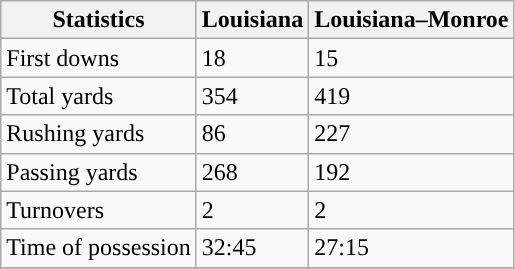<table class="wikitable">
<tr>
<th>Statistics</th>
<th>Louisiana</th>
<th>Louisiana–Monroe</th>
</tr>
<tr>
<td>First downs</td>
<td>18</td>
<td>15</td>
</tr>
<tr>
<td>Total yards</td>
<td>354</td>
<td>419</td>
</tr>
<tr>
<td>Rushing yards</td>
<td>86</td>
<td>227</td>
</tr>
<tr>
<td>Passing yards</td>
<td>268</td>
<td>192</td>
</tr>
<tr>
<td>Turnovers</td>
<td>2</td>
<td>2</td>
</tr>
<tr>
<td>Time of possession</td>
<td>32:45</td>
<td>27:15</td>
</tr>
<tr>
</tr>
</table>
